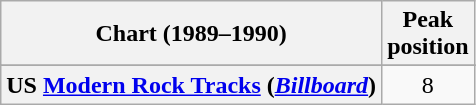<table class="wikitable plainrowheaders" style="text-align:center">
<tr>
<th scope="col">Chart (1989–1990)</th>
<th scope="col">Peak<br>position</th>
</tr>
<tr>
</tr>
<tr>
<th scope="row">US <a href='#'>Modern Rock Tracks</a> (<em><a href='#'>Billboard</a></em>)</th>
<td>8</td>
</tr>
</table>
